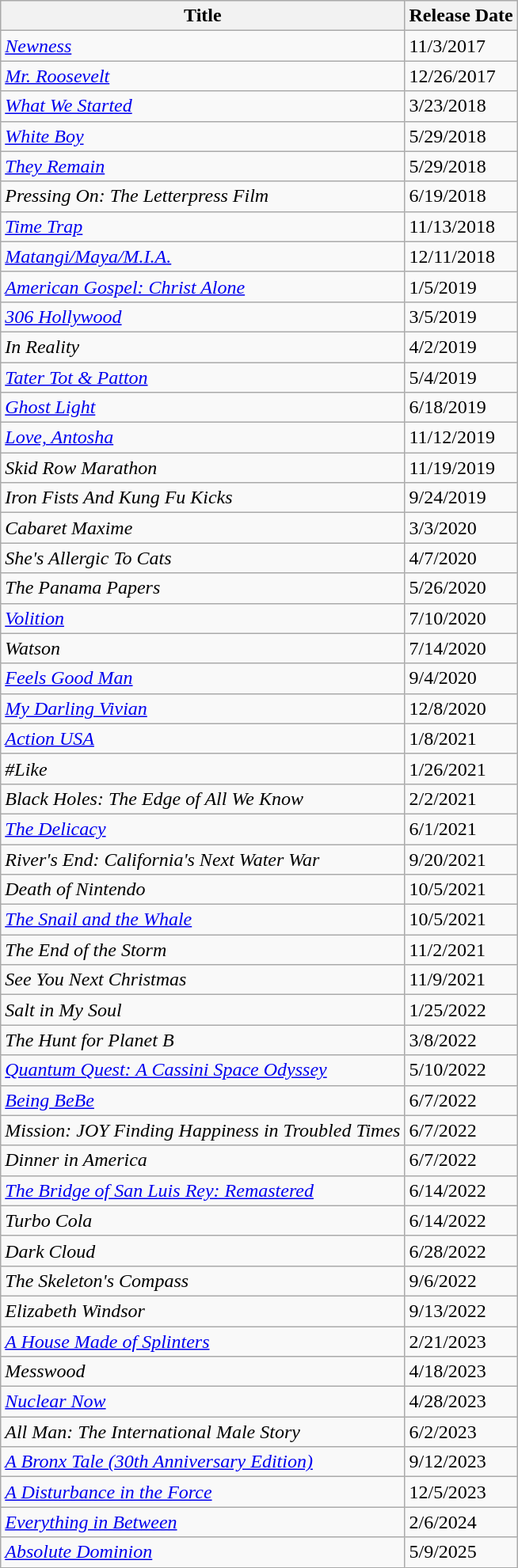<table class="wikitable">
<tr>
<th>Title</th>
<th>Release Date</th>
</tr>
<tr>
<td><em><a href='#'>Newness</a></em></td>
<td>11/3/2017</td>
</tr>
<tr>
<td><em><a href='#'>Mr. Roosevelt</a></em></td>
<td>12/26/2017</td>
</tr>
<tr>
<td><em><a href='#'>What We Started</a></em></td>
<td>3/23/2018</td>
</tr>
<tr>
<td><em><a href='#'>White Boy</a></em></td>
<td>5/29/2018</td>
</tr>
<tr>
<td><em><a href='#'>They Remain</a></em></td>
<td>5/29/2018</td>
</tr>
<tr>
<td><em>Pressing On: The Letterpress Film</em></td>
<td>6/19/2018</td>
</tr>
<tr>
<td><em><a href='#'>Time Trap</a></em></td>
<td>11/13/2018</td>
</tr>
<tr>
<td><em><a href='#'>Matangi/Maya/M.I.A.</a></em></td>
<td>12/11/2018</td>
</tr>
<tr>
<td><em><a href='#'>American Gospel: Christ Alone</a></em></td>
<td>1/5/2019</td>
</tr>
<tr>
<td><em><a href='#'>306 Hollywood</a></em></td>
<td>3/5/2019</td>
</tr>
<tr>
<td><em>In Reality</em></td>
<td>4/2/2019</td>
</tr>
<tr>
<td><em><a href='#'>Tater Tot & Patton</a></em></td>
<td>5/4/2019</td>
</tr>
<tr>
<td><em><a href='#'>Ghost Light</a></em></td>
<td>6/18/2019</td>
</tr>
<tr>
<td><em><a href='#'>Love, Antosha</a></em></td>
<td>11/12/2019</td>
</tr>
<tr>
<td><em>Skid Row Marathon</em></td>
<td>11/19/2019</td>
</tr>
<tr>
<td><em>Iron Fists And Kung Fu Kicks</em></td>
<td>9/24/2019</td>
</tr>
<tr>
<td><em>Cabaret Maxime</em></td>
<td>3/3/2020</td>
</tr>
<tr>
<td><em>She's Allergic To Cats</em></td>
<td>4/7/2020</td>
</tr>
<tr>
<td><em>The Panama Papers</em></td>
<td>5/26/2020</td>
</tr>
<tr>
<td><em><a href='#'>Volition</a></em></td>
<td>7/10/2020</td>
</tr>
<tr>
<td><em>Watson</em></td>
<td>7/14/2020</td>
</tr>
<tr>
<td><em><a href='#'>Feels Good Man</a></em></td>
<td>9/4/2020</td>
</tr>
<tr>
<td><em><a href='#'>My Darling Vivian</a></em></td>
<td>12/8/2020</td>
</tr>
<tr>
<td><em><a href='#'>Action USA</a></em></td>
<td>1/8/2021</td>
</tr>
<tr>
<td><em>#Like</em></td>
<td>1/26/2021</td>
</tr>
<tr>
<td><em>Black Holes: The Edge of All We Know</em></td>
<td>2/2/2021</td>
</tr>
<tr>
<td><em><a href='#'>The Delicacy</a></em></td>
<td>6/1/2021</td>
</tr>
<tr>
<td><em>River's End: California's Next Water War</em></td>
<td>9/20/2021</td>
</tr>
<tr>
<td><em>Death of Nintendo</em></td>
<td>10/5/2021</td>
</tr>
<tr>
<td><em><a href='#'>The Snail and the Whale</a></em></td>
<td>10/5/2021</td>
</tr>
<tr>
<td><em>The End of the Storm</em></td>
<td>11/2/2021</td>
</tr>
<tr>
<td><em>See You Next Christmas</em></td>
<td>11/9/2021</td>
</tr>
<tr>
<td><em>Salt in My Soul</em></td>
<td>1/25/2022</td>
</tr>
<tr>
<td><em>The Hunt for Planet B</em></td>
<td>3/8/2022</td>
</tr>
<tr>
<td><em><a href='#'>Quantum Quest: A Cassini Space Odyssey</a></em></td>
<td>5/10/2022</td>
</tr>
<tr>
<td><em><a href='#'>Being BeBe</a></em></td>
<td>6/7/2022</td>
</tr>
<tr>
<td><em>Mission: JOY Finding Happiness in Troubled Times</em></td>
<td>6/7/2022</td>
</tr>
<tr>
<td><em>Dinner in America</em></td>
<td>6/7/2022</td>
</tr>
<tr>
<td><em><a href='#'>The Bridge of San Luis Rey: Remastered</a></em></td>
<td>6/14/2022</td>
</tr>
<tr>
<td><em>Turbo Cola</em></td>
<td>6/14/2022</td>
</tr>
<tr>
<td><em>Dark Cloud</em></td>
<td>6/28/2022</td>
</tr>
<tr>
<td><em>The Skeleton's Compass</em></td>
<td>9/6/2022</td>
</tr>
<tr>
<td><em>Elizabeth Windsor</em></td>
<td>9/13/2022</td>
</tr>
<tr>
<td><em><a href='#'>A House Made of Splinters</a></em></td>
<td>2/21/2023</td>
</tr>
<tr>
<td><em>Messwood</em></td>
<td>4/18/2023</td>
</tr>
<tr>
<td><em><a href='#'>Nuclear Now</a></em></td>
<td>4/28/2023</td>
</tr>
<tr>
<td><em>All Man: The International Male Story</em></td>
<td>6/2/2023</td>
</tr>
<tr>
<td><em><a href='#'>A Bronx Tale (30th Anniversary Edition)</a></em></td>
<td>9/12/2023</td>
</tr>
<tr>
<td><em><a href='#'>A Disturbance in the Force</a></em></td>
<td>12/5/2023</td>
</tr>
<tr>
<td><em><a href='#'>Everything in Between</a></em></td>
<td>2/6/2024</td>
</tr>
<tr>
<td><em><a href='#'>Absolute Dominion</a></em></td>
<td>5/9/2025</td>
</tr>
</table>
